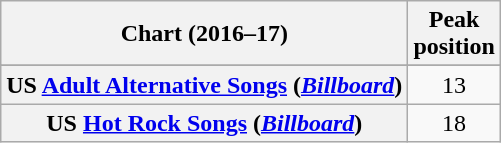<table class="wikitable sortable plainrowheaders" style="text-align:center">
<tr>
<th scope=col>Chart (2016–17)</th>
<th scope=col>Peak<br>position</th>
</tr>
<tr>
</tr>
<tr>
<th scope=row>US <a href='#'>Adult Alternative Songs</a> (<a href='#'><em>Billboard</em></a>)</th>
<td>13</td>
</tr>
<tr>
<th scope=row>US <a href='#'>Hot Rock Songs</a> (<a href='#'><em>Billboard</em></a>)</th>
<td>18</td>
</tr>
</table>
